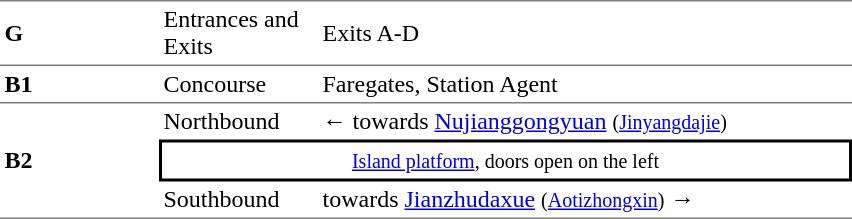<table cellspacing=0 cellpadding=3>
<tr>
<td style="border-top:solid 1px gray;border-bottom:solid 1px gray;" width=100><strong>G</strong></td>
<td style="border-top:solid 1px gray;border-bottom:solid 1px gray;" width=100>Entrances and Exits</td>
<td style="border-top:solid 1px gray;border-bottom:solid 1px gray;" width=350>Exits A-D</td>
</tr>
<tr>
<td style="border-bottom:solid 1px gray;"><strong>B1</strong></td>
<td style="border-bottom:solid 1px gray;">Concourse</td>
<td style="border-bottom:solid 1px gray;">Faregates, Station Agent</td>
</tr>
<tr>
<td style="border-bottom:solid 1px gray;" rowspan=3><strong>B2</strong></td>
<td>Northbound</td>
<td>←  towards <a href='#'>Nujianggongyuan</a> <small>(<a href='#'>Jinyangdajie</a>)</small></td>
</tr>
<tr>
<td style="border-right:solid 2px black;border-left:solid 2px black;border-top:solid 2px black;border-bottom:solid 2px black;text-align:center;" colspan=2><small><a href='#'>Island platform</a>, doors open on the left</small></td>
</tr>
<tr>
<td style="border-bottom:solid 1px gray;">Southbound</td>
<td style="border-bottom:solid 1px gray;">  towards <a href='#'>Jianzhudaxue</a> <small>(<a href='#'>Aotizhongxin</a>)</small> →</td>
</tr>
</table>
